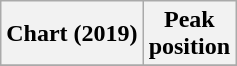<table class="wikitable plainrowheaders" style="text-align:center">
<tr>
<th scope="col">Chart (2019)</th>
<th scope="col">Peak<br>position</th>
</tr>
<tr>
</tr>
</table>
